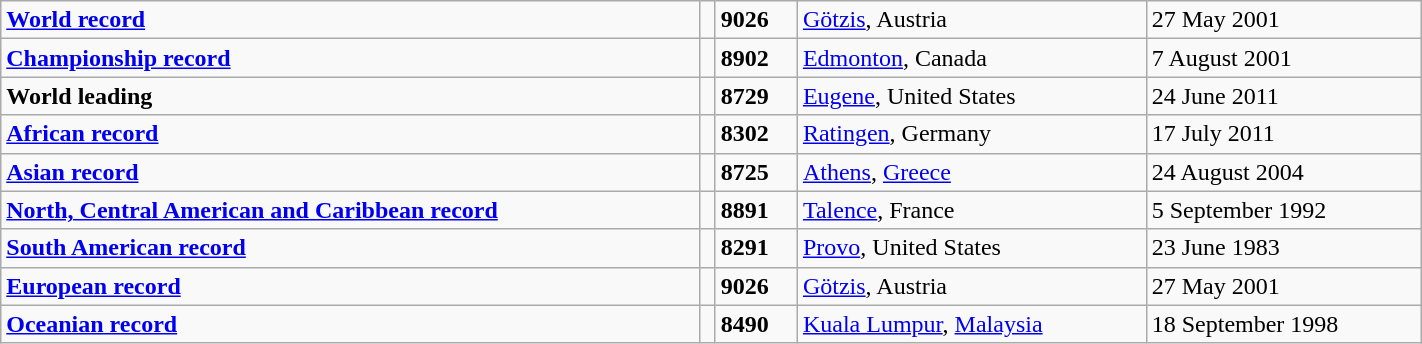<table class="wikitable" width=75%>
<tr>
<td><strong><a href='#'>World record</a></strong></td>
<td></td>
<td><strong>9026</strong></td>
<td><a href='#'>Götzis</a>, Austria</td>
<td>27 May 2001</td>
</tr>
<tr>
<td><strong><a href='#'>Championship record</a></strong></td>
<td></td>
<td><strong>8902</strong></td>
<td><a href='#'>Edmonton</a>, Canada</td>
<td>7 August 2001</td>
</tr>
<tr>
<td><strong>World leading</strong></td>
<td></td>
<td><strong>8729</strong></td>
<td><a href='#'>Eugene</a>, United States</td>
<td>24 June 2011</td>
</tr>
<tr>
<td><strong><a href='#'>African record</a></strong></td>
<td></td>
<td><strong>8302</strong></td>
<td><a href='#'>Ratingen</a>, Germany</td>
<td>17 July 2011</td>
</tr>
<tr>
<td><strong><a href='#'>Asian record</a></strong></td>
<td></td>
<td><strong>8725</strong></td>
<td><a href='#'>Athens</a>, <a href='#'>Greece</a></td>
<td>24 August 2004</td>
</tr>
<tr>
<td><strong><a href='#'>North, Central American and Caribbean record</a></strong></td>
<td></td>
<td><strong>8891</strong></td>
<td><a href='#'>Talence</a>, France</td>
<td>5 September 1992</td>
</tr>
<tr>
<td><strong><a href='#'>South American record</a></strong></td>
<td></td>
<td><strong>8291</strong></td>
<td><a href='#'>Provo</a>, United States</td>
<td>23 June 1983</td>
</tr>
<tr>
<td><strong><a href='#'>European record</a></strong></td>
<td></td>
<td><strong>9026</strong></td>
<td><a href='#'>Götzis</a>, Austria</td>
<td>27 May 2001</td>
</tr>
<tr>
<td><strong><a href='#'>Oceanian record</a></strong></td>
<td></td>
<td><strong>8490</strong></td>
<td><a href='#'>Kuala Lumpur</a>, <a href='#'>Malaysia</a></td>
<td>18 September 1998</td>
</tr>
</table>
